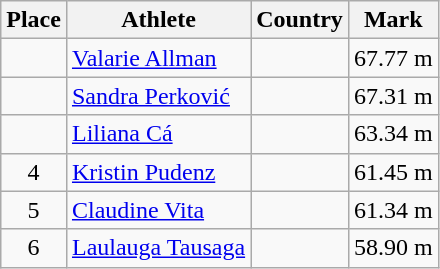<table class="wikitable">
<tr>
<th>Place</th>
<th>Athlete</th>
<th>Country</th>
<th>Mark</th>
</tr>
<tr>
<td align=center></td>
<td><a href='#'>Valarie Allman</a></td>
<td></td>
<td>67.77 m</td>
</tr>
<tr>
<td align=center></td>
<td><a href='#'>Sandra Perković</a></td>
<td></td>
<td>67.31 m</td>
</tr>
<tr>
<td align=center></td>
<td><a href='#'>Liliana Cá</a></td>
<td></td>
<td>63.34 m</td>
</tr>
<tr>
<td align=center>4</td>
<td><a href='#'>Kristin Pudenz</a></td>
<td></td>
<td>61.45 m</td>
</tr>
<tr>
<td align=center>5</td>
<td><a href='#'>Claudine Vita</a></td>
<td></td>
<td>61.34 m</td>
</tr>
<tr>
<td align=center>6</td>
<td><a href='#'>Laulauga Tausaga</a></td>
<td></td>
<td>58.90 m</td>
</tr>
</table>
